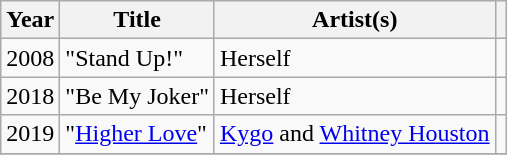<table class="wikitable sortable">
<tr>
<th>Year</th>
<th>Title</th>
<th>Artist(s)</th>
<th scope="col" class="unsortable"></th>
</tr>
<tr>
<td>2008</td>
<td>"Stand Up!"</td>
<td>Herself</td>
<td></td>
</tr>
<tr>
<td>2018</td>
<td>"Be My Joker"</td>
<td>Herself</td>
<td></td>
</tr>
<tr>
<td>2019</td>
<td>"<a href='#'>Higher Love</a>"</td>
<td><a href='#'>Kygo</a> and <a href='#'>Whitney Houston</a></td>
<td></td>
</tr>
<tr>
</tr>
</table>
